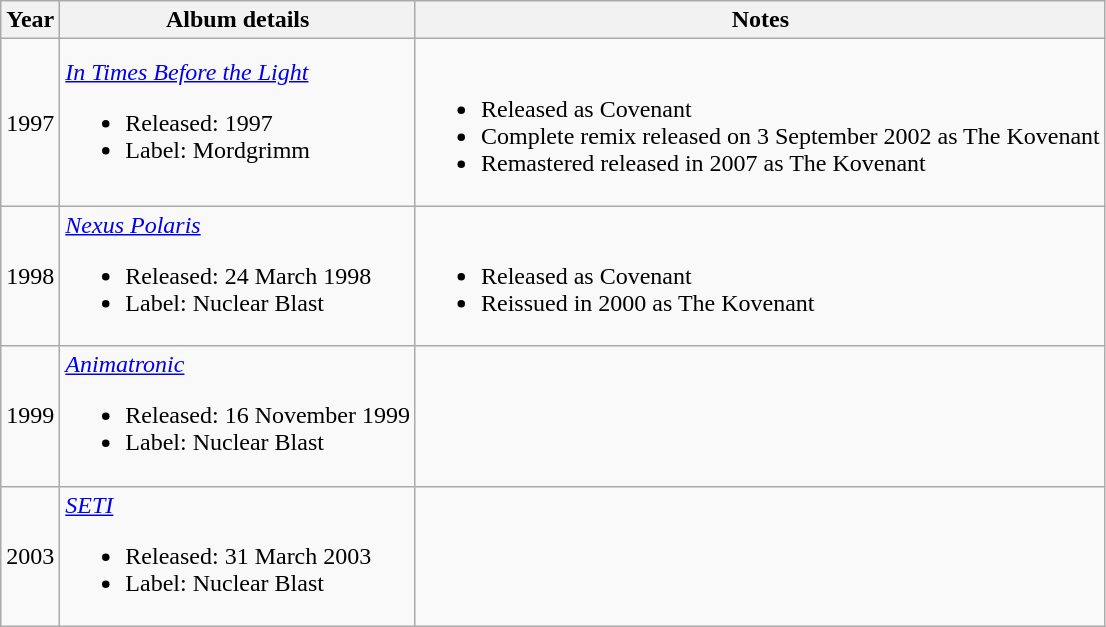<table class="wikitable">
<tr>
<th>Year</th>
<th>Album details</th>
<th>Notes</th>
</tr>
<tr>
<td>1997</td>
<td><em><a href='#'>In Times Before the Light</a></em><br><ul><li>Released: 1997</li><li>Label: Mordgrimm</li></ul></td>
<td><br><ul><li>Released as Covenant</li><li>Complete remix released on 3 September 2002 as The Kovenant</li><li>Remastered released in 2007 as The Kovenant</li></ul></td>
</tr>
<tr>
<td>1998</td>
<td><em><a href='#'>Nexus Polaris</a></em><br><ul><li>Released: 24 March 1998</li><li>Label: Nuclear Blast</li></ul></td>
<td><br><ul><li>Released as Covenant</li><li>Reissued in 2000 as The Kovenant</li></ul></td>
</tr>
<tr>
<td>1999</td>
<td><em><a href='#'>Animatronic</a></em><br><ul><li>Released: 16 November 1999</li><li>Label: Nuclear Blast</li></ul></td>
<td></td>
</tr>
<tr>
<td>2003</td>
<td><em><a href='#'>SETI</a></em><br><ul><li>Released: 31 March 2003</li><li>Label: Nuclear Blast</li></ul></td>
<td></td>
</tr>
</table>
